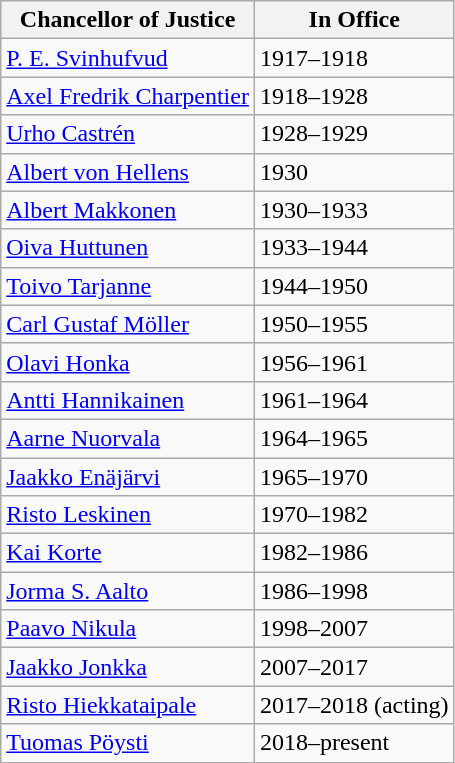<table class="wikitable sortable">
<tr>
<th>Chancellor of Justice</th>
<th>In Office</th>
</tr>
<tr>
<td><a href='#'>P. E. Svinhufvud</a></td>
<td>1917–1918</td>
</tr>
<tr>
<td><a href='#'>Axel Fredrik Charpentier</a></td>
<td>1918–1928</td>
</tr>
<tr>
<td><a href='#'>Urho Castrén</a></td>
<td>1928–1929</td>
</tr>
<tr>
<td><a href='#'>Albert von Hellens</a></td>
<td>1930</td>
</tr>
<tr>
<td><a href='#'>Albert Makkonen</a></td>
<td>1930–1933</td>
</tr>
<tr>
<td><a href='#'>Oiva Huttunen</a></td>
<td>1933–1944</td>
</tr>
<tr>
<td><a href='#'>Toivo Tarjanne</a></td>
<td>1944–1950</td>
</tr>
<tr>
<td><a href='#'>Carl Gustaf Möller</a></td>
<td>1950–1955</td>
</tr>
<tr>
<td><a href='#'>Olavi Honka</a></td>
<td>1956–1961</td>
</tr>
<tr>
<td><a href='#'>Antti Hannikainen</a></td>
<td>1961–1964</td>
</tr>
<tr>
<td><a href='#'>Aarne Nuorvala</a></td>
<td>1964–1965</td>
</tr>
<tr>
<td><a href='#'>Jaakko Enäjärvi</a></td>
<td>1965–1970</td>
</tr>
<tr>
<td><a href='#'>Risto Leskinen</a></td>
<td>1970–1982</td>
</tr>
<tr>
<td><a href='#'>Kai Korte</a></td>
<td>1982–1986</td>
</tr>
<tr>
<td><a href='#'>Jorma S. Aalto</a></td>
<td>1986–1998</td>
</tr>
<tr>
<td><a href='#'>Paavo Nikula</a></td>
<td>1998–2007</td>
</tr>
<tr>
<td><a href='#'>Jaakko Jonkka</a></td>
<td>2007–2017</td>
</tr>
<tr>
<td><a href='#'>Risto Hiekkataipale</a></td>
<td>2017–2018 (acting)</td>
</tr>
<tr>
<td><a href='#'>Tuomas Pöysti</a></td>
<td>2018–present</td>
</tr>
</table>
